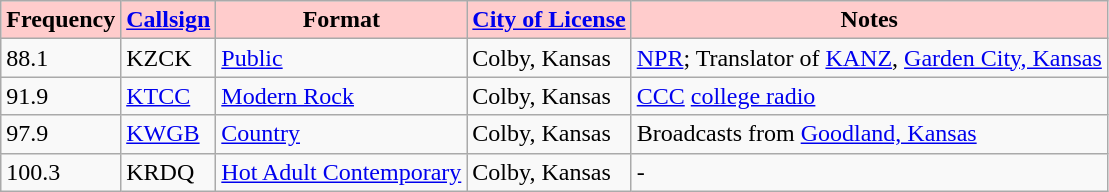<table class="wikitable">
<tr>
<th style="background:#ffcccc;"><strong>Frequency</strong></th>
<th style="background:#ffcccc;"><strong><a href='#'>Callsign</a></strong></th>
<th style="background:#ffcccc;"><strong>Format</strong></th>
<th style="background:#ffcccc;"><strong><a href='#'>City of License</a></strong></th>
<th style="background:#ffcccc;"><strong>Notes</strong></th>
</tr>
<tr>
<td>88.1</td>
<td>KZCK</td>
<td><a href='#'>Public</a></td>
<td>Colby, Kansas</td>
<td><a href='#'>NPR</a>; Translator of <a href='#'>KANZ</a>, <a href='#'>Garden City, Kansas</a></td>
</tr>
<tr>
<td>91.9</td>
<td><a href='#'>KTCC</a></td>
<td><a href='#'>Modern Rock</a></td>
<td>Colby, Kansas</td>
<td><a href='#'>CCC</a> <a href='#'>college radio</a></td>
</tr>
<tr>
<td>97.9</td>
<td><a href='#'>KWGB</a></td>
<td><a href='#'>Country</a></td>
<td>Colby, Kansas</td>
<td>Broadcasts from <a href='#'>Goodland, Kansas</a></td>
</tr>
<tr>
<td>100.3</td>
<td>KRDQ</td>
<td><a href='#'>Hot Adult Contemporary</a></td>
<td>Colby, Kansas</td>
<td>-</td>
</tr>
</table>
